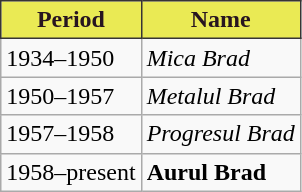<table class="wikitable" style="text-align: left">
<tr>
<th style="background:#EAEA54;color:#271520;border:1px solid #373435">Period</th>
<th style="background:#EAEA54;color:#271520;border:1px solid #373435">Name</th>
</tr>
<tr>
<td>1934–1950</td>
<td align=left><em>Mica Brad</em></td>
</tr>
<tr>
<td>1950–1957</td>
<td align=left><em>Metalul Brad</em></td>
</tr>
<tr>
<td>1957–1958</td>
<td align=left><em>Progresul Brad</em></td>
</tr>
<tr>
<td>1958–present</td>
<td align=left><strong>Aurul Brad</strong></td>
</tr>
</table>
